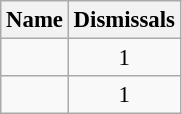<table class="wikitable sortable" style="text-align:center; font-size:95%">
<tr>
<th>Name</th>
<th>Dismissals</th>
</tr>
<tr>
<td></td>
<td> 1</td>
</tr>
<tr>
<td></td>
<td> 1</td>
</tr>
</table>
